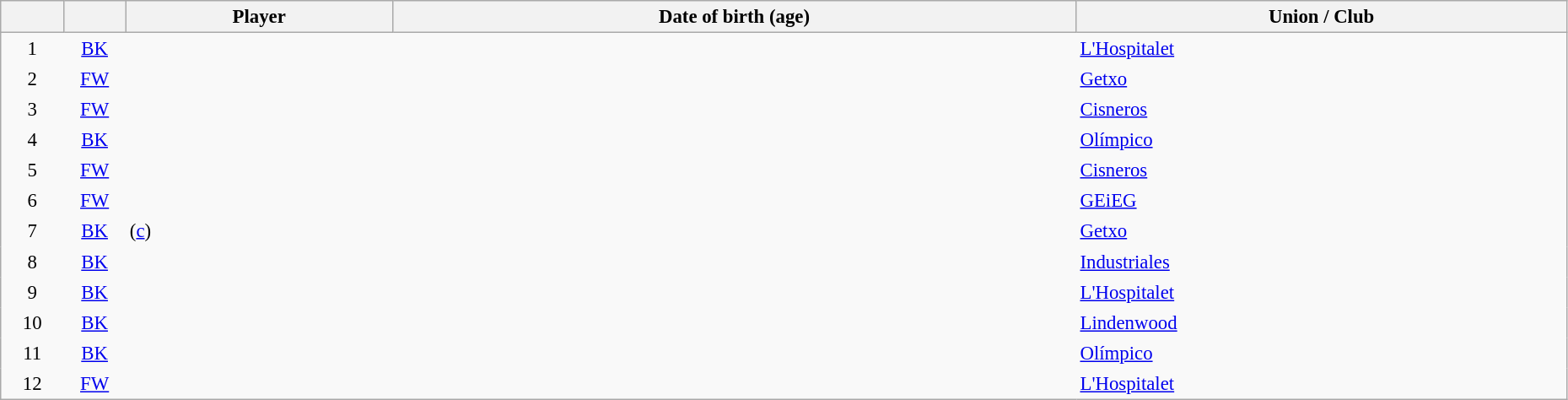<table class="sortable wikitable plainrowheaders" style="font-size:95%; width: 98%">
<tr>
<th scope="col" style="width:4%"></th>
<th scope="col" style="width:4%"></th>
<th scope="col">Player</th>
<th scope="col">Date of birth (age)</th>
<th scope="col">Union / Club</th>
</tr>
<tr>
<td style="text-align:center; border:0">1</td>
<td style="text-align:center; border:0"><a href='#'>BK</a></td>
<td style="text-align:left; border:0"></td>
<td style="text-align:left; border:0"></td>
<td style="text-align:left; border:0"> <a href='#'>L'Hospitalet</a></td>
</tr>
<tr>
<td style="text-align:center; border:0">2</td>
<td style="text-align:center; border:0"><a href='#'>FW</a></td>
<td style="text-align:left; border:0"></td>
<td style="text-align:left; border:0"></td>
<td style="text-align:left; border:0"> <a href='#'>Getxo</a></td>
</tr>
<tr>
<td style="text-align:center; border:0">3</td>
<td style="text-align:center; border:0"><a href='#'>FW</a></td>
<td style="text-align:left; border:0"></td>
<td style="text-align:left; border:0"></td>
<td style="text-align:left; border:0"> <a href='#'>Cisneros</a></td>
</tr>
<tr>
<td style="text-align:center; border:0">4</td>
<td style="text-align:center; border:0"><a href='#'>BK</a></td>
<td style="text-align:left; border:0"></td>
<td style="text-align:left; border:0"></td>
<td style="text-align:left; border:0"> <a href='#'>Olímpico</a></td>
</tr>
<tr>
<td style="text-align:center; border:0">5</td>
<td style="text-align:center; border:0"><a href='#'>FW</a></td>
<td style="text-align:left; border:0"></td>
<td style="text-align:left; border:0"></td>
<td style="text-align:left; border:0"> <a href='#'>Cisneros</a></td>
</tr>
<tr>
<td style="text-align:center; border:0">6</td>
<td style="text-align:center; border:0"><a href='#'>FW</a></td>
<td style="text-align:left; border:0"></td>
<td style="text-align:left; border:0"></td>
<td style="text-align:left; border:0"> <a href='#'>GEiEG</a></td>
</tr>
<tr>
<td style="text-align:center; border:0">7</td>
<td style="text-align:center; border:0"><a href='#'>BK</a></td>
<td style="text-align:left; border:0"> (<a href='#'>c</a>)</td>
<td style="text-align:left; border:0"></td>
<td style="text-align:left; border:0"> <a href='#'>Getxo</a></td>
</tr>
<tr>
<td style="text-align:center; border:0">8</td>
<td style="text-align:center; border:0"><a href='#'>BK</a></td>
<td style="text-align:left; border:0"></td>
<td style="text-align:left; border:0"></td>
<td style="text-align:left; border:0"> <a href='#'>Industriales</a></td>
</tr>
<tr>
<td style="text-align:center; border:0">9</td>
<td style="text-align:center; border:0"><a href='#'>BK</a></td>
<td style="text-align:left; border:0"></td>
<td style="text-align:left; border:0"></td>
<td style="text-align:left; border:0"> <a href='#'>L'Hospitalet</a></td>
</tr>
<tr>
<td style="text-align:center; border:0">10</td>
<td style="text-align:center; border:0"><a href='#'>BK</a></td>
<td style="text-align:left; border:0"></td>
<td style="text-align:left; border:0"></td>
<td style="text-align:left; border:0"> <a href='#'>Lindenwood</a></td>
</tr>
<tr>
<td style="text-align:center; border:0">11</td>
<td style="text-align:center; border:0"><a href='#'>BK</a></td>
<td style="text-align:left; border:0"></td>
<td style="text-align:left; border:0"></td>
<td style="text-align:left; border:0"> <a href='#'>Olímpico</a></td>
</tr>
<tr>
<td style="text-align:center; border:0">12</td>
<td style="text-align:center; border:0"><a href='#'>FW</a></td>
<td style="text-align:left; border:0"></td>
<td style="text-align:left; border:0"></td>
<td style="text-align:left; border:0"> <a href='#'>L'Hospitalet</a></td>
</tr>
</table>
